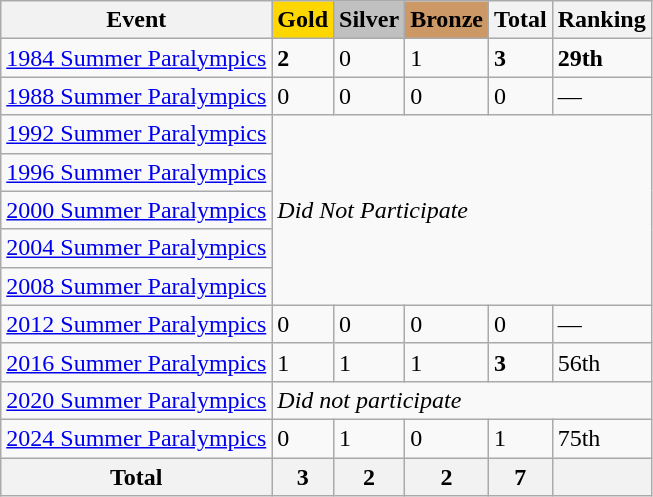<table class="wikitable">
<tr>
<th>Event</th>
<td style="background:gold; font-weight:bold;">Gold</td>
<td style="background:silver; font-weight:bold;">Silver</td>
<td style="background:#cc9966; font-weight:bold;">Bronze</td>
<th>Total</th>
<th>Ranking</th>
</tr>
<tr>
<td><a href='#'>1984 Summer Paralympics</a></td>
<td><strong>2</strong></td>
<td>0</td>
<td>1</td>
<td><strong>3</strong></td>
<td><strong>29th</strong></td>
</tr>
<tr>
<td><a href='#'>1988 Summer Paralympics</a></td>
<td>0</td>
<td>0</td>
<td>0</td>
<td>0</td>
<td>—</td>
</tr>
<tr>
<td><a href='#'>1992 Summer Paralympics</a></td>
<td colspan=6 rowspan=5><em>Did Not Participate</em></td>
</tr>
<tr>
<td><a href='#'>1996 Summer Paralympics</a></td>
</tr>
<tr>
<td><a href='#'>2000 Summer Paralympics</a></td>
</tr>
<tr>
<td><a href='#'>2004 Summer Paralympics</a></td>
</tr>
<tr>
<td><a href='#'>2008 Summer Paralympics</a></td>
</tr>
<tr>
<td><a href='#'>2012 Summer Paralympics</a></td>
<td>0</td>
<td>0</td>
<td>0</td>
<td>0</td>
<td>—</td>
</tr>
<tr>
<td><a href='#'>2016 Summer Paralympics</a></td>
<td>1</td>
<td>1</td>
<td>1</td>
<td><strong>3</strong></td>
<td>56th</td>
</tr>
<tr>
<td><a href='#'>2020 Summer Paralympics</a></td>
<td colspan=5><em>Did not participate</em></td>
</tr>
<tr>
<td><a href='#'>2024 Summer Paralympics</a></td>
<td>0</td>
<td>1</td>
<td>0</td>
<td>1</td>
<td>75th</td>
</tr>
<tr>
<th>Total</th>
<th>3</th>
<th>2</th>
<th>2</th>
<th>7</th>
<th></th>
</tr>
</table>
